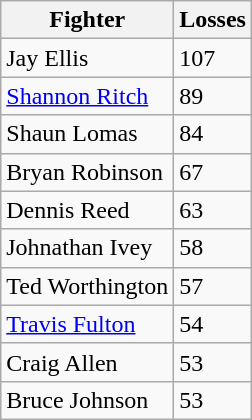<table class="wikitable">
<tr>
<th>Fighter</th>
<th>Losses</th>
</tr>
<tr>
<td> Jay Ellis</td>
<td>107</td>
</tr>
<tr>
<td> <a href='#'>Shannon Ritch</a></td>
<td>89</td>
</tr>
<tr>
<td> Shaun Lomas</td>
<td>84</td>
</tr>
<tr>
<td> Bryan Robinson</td>
<td>67</td>
</tr>
<tr>
<td> Dennis Reed</td>
<td>63</td>
</tr>
<tr>
<td> Johnathan Ivey</td>
<td>58</td>
</tr>
<tr>
<td> Ted Worthington</td>
<td>57</td>
</tr>
<tr>
<td> <a href='#'>Travis Fulton</a></td>
<td>54</td>
</tr>
<tr>
<td> Craig Allen</td>
<td>53</td>
</tr>
<tr>
<td> Bruce Johnson</td>
<td>53</td>
</tr>
</table>
